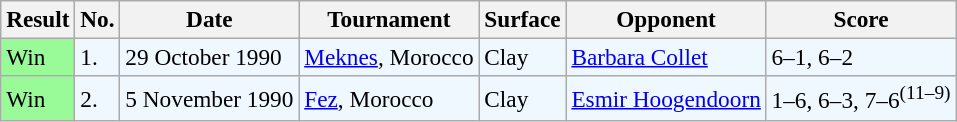<table class="wikitable" style="font-size:97%">
<tr>
<th>Result</th>
<th>No.</th>
<th>Date</th>
<th>Tournament</th>
<th>Surface</th>
<th>Opponent</th>
<th>Score</th>
</tr>
<tr style="background:#f0f8ff;">
<td style="background:#98fb98;">Win</td>
<td>1.</td>
<td>29 October 1990</td>
<td><a href='#'>Meknes</a>, Morocco</td>
<td>Clay</td>
<td> <a href='#'>Barbara Collet</a></td>
<td>6–1, 6–2</td>
</tr>
<tr style="background:#f0f8ff;">
<td style="background:#98fb98;">Win</td>
<td>2.</td>
<td>5 November 1990</td>
<td><a href='#'>Fez</a>, Morocco</td>
<td>Clay</td>
<td> <a href='#'>Esmir Hoogendoorn</a></td>
<td>1–6, 6–3, 7–6<sup>(11–9)</sup></td>
</tr>
</table>
